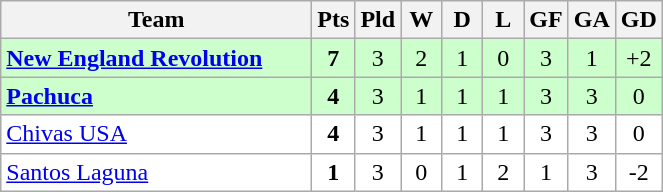<table class="wikitable" style="text-align: center;">
<tr>
<th width="200">Team</th>
<th width="20">Pts</th>
<th width="20">Pld</th>
<th width="20">W</th>
<th width="20">D</th>
<th width="20">L</th>
<th width="20">GF</th>
<th width="20">GA</th>
<th width="20">GD</th>
</tr>
<tr bgcolor=#ccffcc>
<td style="text-align:left;"> <strong><a href='#'>New England Revolution</a></strong></td>
<td><strong>7</strong></td>
<td>3</td>
<td>2</td>
<td>1</td>
<td>0</td>
<td>3</td>
<td>1</td>
<td>+2</td>
</tr>
<tr bgcolor=#ccffcc>
<td style="text-align:left;"> <strong><a href='#'>Pachuca</a></strong></td>
<td><strong>4</strong></td>
<td>3</td>
<td>1</td>
<td>1</td>
<td>1</td>
<td>3</td>
<td>3</td>
<td>0</td>
</tr>
<tr bgcolor=FFFFFF>
<td style="text-align:left;"> <a href='#'>Chivas USA</a></td>
<td><strong>4</strong></td>
<td>3</td>
<td>1</td>
<td>1</td>
<td>1</td>
<td>3</td>
<td>3</td>
<td>0</td>
</tr>
<tr bgcolor=FFFFFF>
<td style="text-align:left;"> <a href='#'>Santos Laguna</a></td>
<td><strong>1</strong></td>
<td>3</td>
<td>0</td>
<td>1</td>
<td>2</td>
<td>1</td>
<td>3</td>
<td>-2</td>
</tr>
</table>
